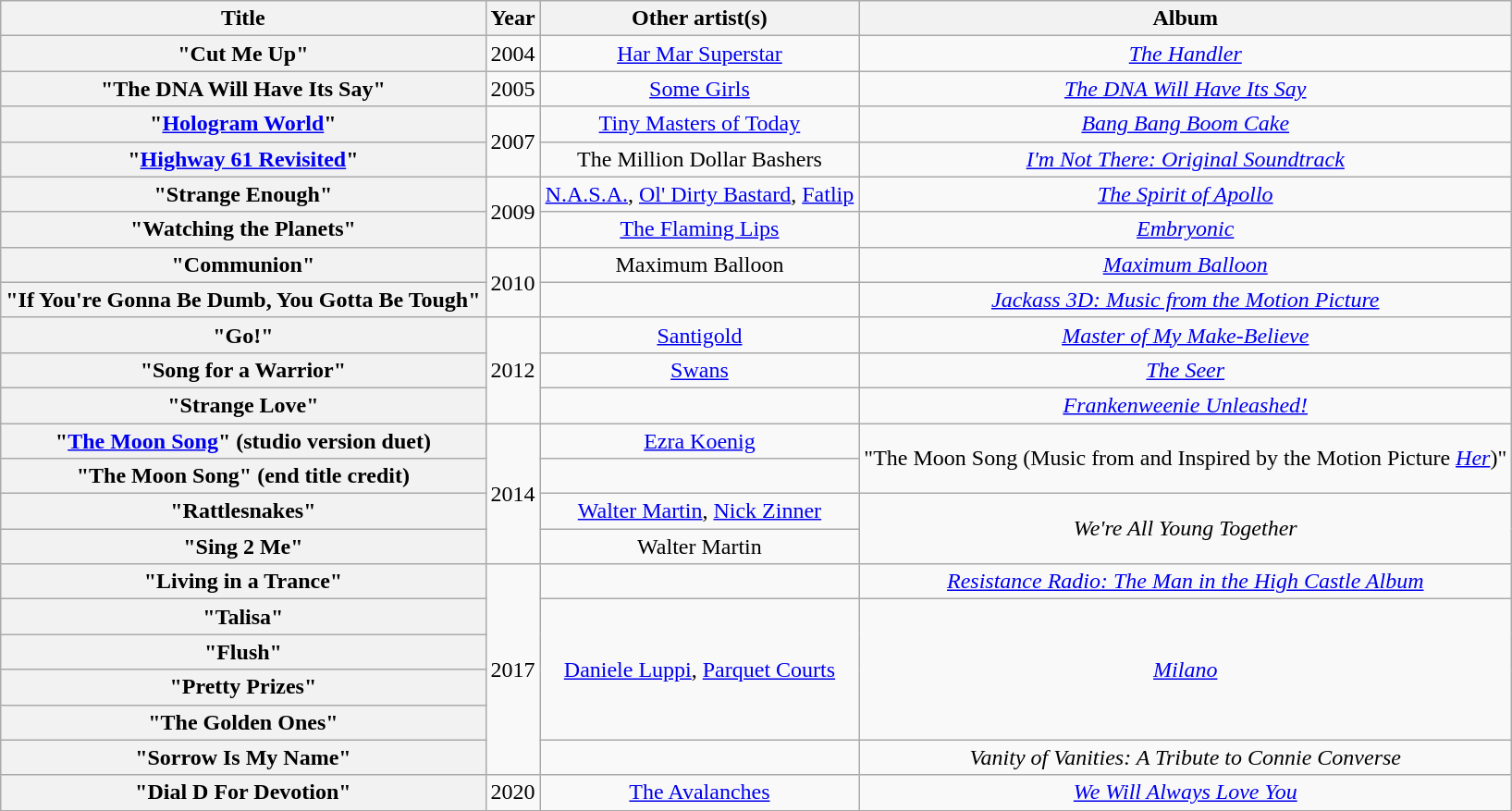<table class="wikitable plainrowheaders" style="text-align:center;">
<tr>
<th scope="col">Title</th>
<th scope="col">Year</th>
<th scope="col">Other artist(s)</th>
<th scope="col">Album</th>
</tr>
<tr>
<th scope="row">"Cut Me Up"</th>
<td>2004</td>
<td><a href='#'>Har Mar Superstar</a></td>
<td><em><a href='#'>The Handler</a></em></td>
</tr>
<tr>
<th scope="row">"The DNA Will Have Its Say"</th>
<td>2005</td>
<td><a href='#'>Some Girls</a></td>
<td><em><a href='#'>The DNA Will Have Its Say</a></em></td>
</tr>
<tr>
<th scope="row">"<a href='#'>Hologram World</a>"</th>
<td rowspan="2">2007</td>
<td><a href='#'>Tiny Masters of Today</a></td>
<td><em><a href='#'>Bang Bang Boom Cake</a></em></td>
</tr>
<tr>
<th scope="row">"<a href='#'>Highway 61 Revisited</a>"</th>
<td>The Million Dollar Bashers</td>
<td><em><a href='#'>I'm Not There: Original Soundtrack</a></em></td>
</tr>
<tr>
<th scope="row">"Strange Enough"</th>
<td rowspan="2">2009</td>
<td><a href='#'>N.A.S.A.</a>, <a href='#'>Ol' Dirty Bastard</a>, <a href='#'>Fatlip</a></td>
<td><em><a href='#'>The Spirit of Apollo</a></em></td>
</tr>
<tr>
<th scope="row">"Watching the Planets"</th>
<td><a href='#'>The Flaming Lips</a></td>
<td><em><a href='#'>Embryonic</a></em></td>
</tr>
<tr>
<th scope="row">"Communion"</th>
<td rowspan="2">2010</td>
<td>Maximum Balloon</td>
<td><em><a href='#'>Maximum Balloon</a></em></td>
</tr>
<tr>
<th scope="row">"If You're Gonna Be Dumb, You Gotta Be Tough"</th>
<td></td>
<td><em><a href='#'>Jackass 3D: Music from the Motion Picture</a></em></td>
</tr>
<tr>
<th scope="row">"Go!"</th>
<td rowspan="3">2012</td>
<td><a href='#'>Santigold</a></td>
<td><em><a href='#'>Master of My Make-Believe</a></em></td>
</tr>
<tr>
<th scope="row">"Song for a Warrior"</th>
<td><a href='#'>Swans</a></td>
<td><em><a href='#'>The Seer</a></em></td>
</tr>
<tr>
<th scope="row">"Strange Love"</th>
<td></td>
<td><em><a href='#'>Frankenweenie Unleashed!</a></em></td>
</tr>
<tr>
<th scope="row">"<a href='#'>The Moon Song</a>" (studio version duet)</th>
<td rowspan="4">2014</td>
<td><a href='#'>Ezra Koenig</a></td>
<td rowspan="2">"The Moon Song (Music from and Inspired by the Motion Picture <em><a href='#'>Her</a></em>)" </td>
</tr>
<tr>
<th scope="row">"The Moon Song" (end title credit)</th>
<td></td>
</tr>
<tr>
<th scope="row">"Rattlesnakes"</th>
<td><a href='#'>Walter Martin</a>, <a href='#'>Nick Zinner</a></td>
<td rowspan="2"><em>We're All Young Together</em></td>
</tr>
<tr>
<th scope="row">"Sing 2 Me"</th>
<td>Walter Martin</td>
</tr>
<tr>
<th scope="row">"Living in a Trance"</th>
<td rowspan="6">2017</td>
<td></td>
<td><em><a href='#'>Resistance Radio: The Man in the High Castle Album</a></em></td>
</tr>
<tr>
<th scope="row">"Talisa"</th>
<td rowspan="4"><a href='#'>Daniele Luppi</a>, <a href='#'>Parquet Courts</a></td>
<td rowspan="4"><em><a href='#'>Milano</a></em></td>
</tr>
<tr>
<th scope="row">"Flush"</th>
</tr>
<tr>
<th scope="row">"Pretty Prizes"</th>
</tr>
<tr>
<th scope="row">"The Golden Ones"</th>
</tr>
<tr>
<th scope="row">"Sorrow Is My Name"</th>
<td></td>
<td><em>Vanity of Vanities: A Tribute to Connie Converse</em></td>
</tr>
<tr>
<th scope="row">"Dial D For Devotion"</th>
<td>2020</td>
<td><a href='#'>The Avalanches</a></td>
<td><em><a href='#'>We Will Always Love You</a></em></td>
</tr>
</table>
